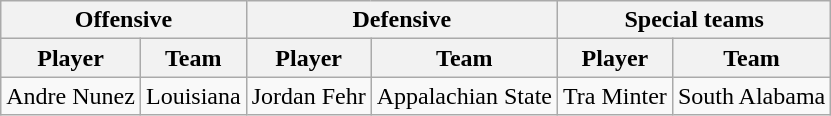<table class="wikitable">
<tr>
<th colspan="2">Offensive</th>
<th colspan="2">Defensive</th>
<th colspan="2">Special teams</th>
</tr>
<tr>
<th>Player</th>
<th>Team</th>
<th>Player</th>
<th>Team</th>
<th>Player</th>
<th>Team</th>
</tr>
<tr>
<td>Andre Nunez</td>
<td>Louisiana</td>
<td>Jordan Fehr</td>
<td>Appalachian State</td>
<td>Tra Minter</td>
<td>South Alabama</td>
</tr>
</table>
